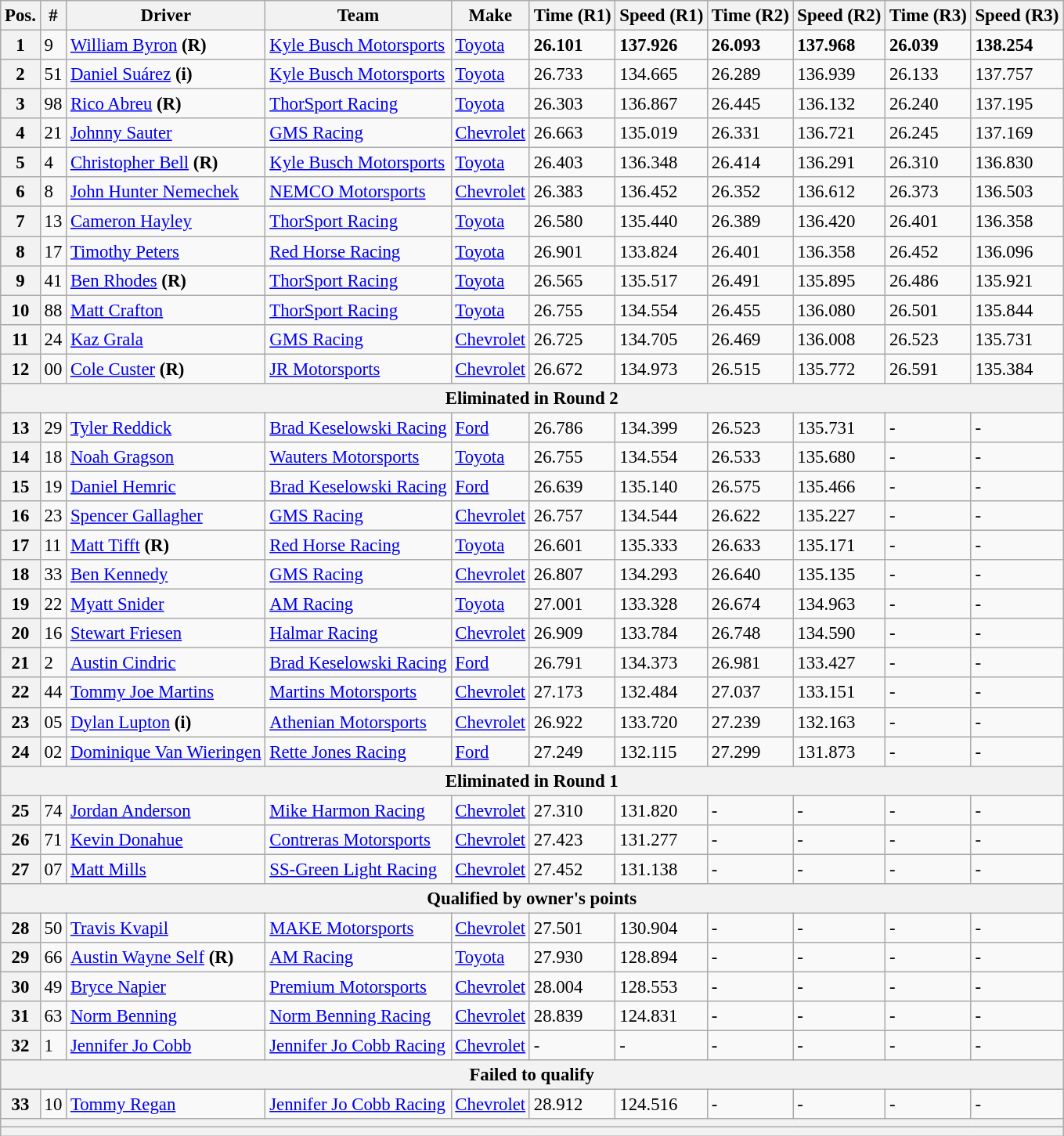<table class="wikitable" style="font-size:95%">
<tr>
<th>Pos.</th>
<th>#</th>
<th>Driver</th>
<th>Team</th>
<th>Make</th>
<th>Time (R1)</th>
<th>Speed (R1)</th>
<th>Time (R2)</th>
<th>Speed (R2)</th>
<th>Time (R3)</th>
<th>Speed (R3)</th>
</tr>
<tr>
<th>1</th>
<td>9</td>
<td><a href='#'>William Byron</a> <strong>(R)</strong></td>
<td><a href='#'>Kyle Busch Motorsports</a></td>
<td><a href='#'>Toyota</a></td>
<td><strong>26.101</strong></td>
<td><strong>137.926</strong></td>
<td><strong>26.093</strong></td>
<td><strong>137.968</strong></td>
<td><strong>26.039</strong></td>
<td><strong>138.254</strong></td>
</tr>
<tr>
<th>2</th>
<td>51</td>
<td><a href='#'>Daniel Suárez</a> <strong>(i)</strong></td>
<td><a href='#'>Kyle Busch Motorsports</a></td>
<td><a href='#'>Toyota</a></td>
<td>26.733</td>
<td>134.665</td>
<td>26.289</td>
<td>136.939</td>
<td>26.133</td>
<td>137.757</td>
</tr>
<tr>
<th>3</th>
<td>98</td>
<td><a href='#'>Rico Abreu</a> <strong>(R)</strong></td>
<td><a href='#'>ThorSport Racing</a></td>
<td><a href='#'>Toyota</a></td>
<td>26.303</td>
<td>136.867</td>
<td>26.445</td>
<td>136.132</td>
<td>26.240</td>
<td>137.195</td>
</tr>
<tr>
<th>4</th>
<td>21</td>
<td><a href='#'>Johnny Sauter</a></td>
<td><a href='#'>GMS Racing</a></td>
<td><a href='#'>Chevrolet</a></td>
<td>26.663</td>
<td>135.019</td>
<td>26.331</td>
<td>136.721</td>
<td>26.245</td>
<td>137.169</td>
</tr>
<tr>
<th>5</th>
<td>4</td>
<td><a href='#'>Christopher Bell</a> <strong>(R)</strong></td>
<td><a href='#'>Kyle Busch Motorsports</a></td>
<td><a href='#'>Toyota</a></td>
<td>26.403</td>
<td>136.348</td>
<td>26.414</td>
<td>136.291</td>
<td>26.310</td>
<td>136.830</td>
</tr>
<tr>
<th>6</th>
<td>8</td>
<td><a href='#'>John Hunter Nemechek</a></td>
<td><a href='#'>NEMCO Motorsports</a></td>
<td><a href='#'>Chevrolet</a></td>
<td>26.383</td>
<td>136.452</td>
<td>26.352</td>
<td>136.612</td>
<td>26.373</td>
<td>136.503</td>
</tr>
<tr>
<th>7</th>
<td>13</td>
<td><a href='#'>Cameron Hayley</a></td>
<td><a href='#'>ThorSport Racing</a></td>
<td><a href='#'>Toyota</a></td>
<td>26.580</td>
<td>135.440</td>
<td>26.389</td>
<td>136.420</td>
<td>26.401</td>
<td>136.358</td>
</tr>
<tr>
<th>8</th>
<td>17</td>
<td><a href='#'>Timothy Peters</a></td>
<td><a href='#'>Red Horse Racing</a></td>
<td><a href='#'>Toyota</a></td>
<td>26.901</td>
<td>133.824</td>
<td>26.401</td>
<td>136.358</td>
<td>26.452</td>
<td>136.096</td>
</tr>
<tr>
<th>9</th>
<td>41</td>
<td><a href='#'>Ben Rhodes</a> <strong>(R)</strong></td>
<td><a href='#'>ThorSport Racing</a></td>
<td><a href='#'>Toyota</a></td>
<td>26.565</td>
<td>135.517</td>
<td>26.491</td>
<td>135.895</td>
<td>26.486</td>
<td>135.921</td>
</tr>
<tr>
<th>10</th>
<td>88</td>
<td><a href='#'>Matt Crafton</a></td>
<td><a href='#'>ThorSport Racing</a></td>
<td><a href='#'>Toyota</a></td>
<td>26.755</td>
<td>134.554</td>
<td>26.455</td>
<td>136.080</td>
<td>26.501</td>
<td>135.844</td>
</tr>
<tr>
<th>11</th>
<td>24</td>
<td><a href='#'>Kaz Grala</a></td>
<td><a href='#'>GMS Racing</a></td>
<td><a href='#'>Chevrolet</a></td>
<td>26.725</td>
<td>134.705</td>
<td>26.469</td>
<td>136.008</td>
<td>26.523</td>
<td>135.731</td>
</tr>
<tr>
<th>12</th>
<td>00</td>
<td><a href='#'>Cole Custer</a> <strong>(R)</strong></td>
<td><a href='#'>JR Motorsports</a></td>
<td><a href='#'>Chevrolet</a></td>
<td>26.672</td>
<td>134.973</td>
<td>26.515</td>
<td>135.772</td>
<td>26.591</td>
<td>135.384</td>
</tr>
<tr>
<th colspan="11">Eliminated in Round 2</th>
</tr>
<tr>
<th>13</th>
<td>29</td>
<td><a href='#'>Tyler Reddick</a></td>
<td><a href='#'>Brad Keselowski Racing</a></td>
<td><a href='#'>Ford</a></td>
<td>26.786</td>
<td>134.399</td>
<td>26.523</td>
<td>135.731</td>
<td>-</td>
<td>-</td>
</tr>
<tr>
<th>14</th>
<td>18</td>
<td><a href='#'>Noah Gragson</a></td>
<td><a href='#'>Wauters Motorsports</a></td>
<td><a href='#'>Toyota</a></td>
<td>26.755</td>
<td>134.554</td>
<td>26.533</td>
<td>135.680</td>
<td>-</td>
<td>-</td>
</tr>
<tr>
<th>15</th>
<td>19</td>
<td><a href='#'>Daniel Hemric</a></td>
<td><a href='#'>Brad Keselowski Racing</a></td>
<td><a href='#'>Ford</a></td>
<td>26.639</td>
<td>135.140</td>
<td>26.575</td>
<td>135.466</td>
<td>-</td>
<td>-</td>
</tr>
<tr>
<th>16</th>
<td>23</td>
<td><a href='#'>Spencer Gallagher</a></td>
<td><a href='#'>GMS Racing</a></td>
<td><a href='#'>Chevrolet</a></td>
<td>26.757</td>
<td>134.544</td>
<td>26.622</td>
<td>135.227</td>
<td>-</td>
<td>-</td>
</tr>
<tr>
<th>17</th>
<td>11</td>
<td><a href='#'>Matt Tifft</a> <strong>(R)</strong></td>
<td><a href='#'>Red Horse Racing</a></td>
<td><a href='#'>Toyota</a></td>
<td>26.601</td>
<td>135.333</td>
<td>26.633</td>
<td>135.171</td>
<td>-</td>
<td>-</td>
</tr>
<tr>
<th>18</th>
<td>33</td>
<td><a href='#'>Ben Kennedy</a></td>
<td><a href='#'>GMS Racing</a></td>
<td><a href='#'>Chevrolet</a></td>
<td>26.807</td>
<td>134.293</td>
<td>26.640</td>
<td>135.135</td>
<td>-</td>
<td>-</td>
</tr>
<tr>
<th>19</th>
<td>22</td>
<td><a href='#'>Myatt Snider</a></td>
<td><a href='#'>AM Racing</a></td>
<td><a href='#'>Toyota</a></td>
<td>27.001</td>
<td>133.328</td>
<td>26.674</td>
<td>134.963</td>
<td>-</td>
<td>-</td>
</tr>
<tr>
<th>20</th>
<td>16</td>
<td><a href='#'>Stewart Friesen</a></td>
<td><a href='#'>Halmar Racing</a></td>
<td><a href='#'>Chevrolet</a></td>
<td>26.909</td>
<td>133.784</td>
<td>26.748</td>
<td>134.590</td>
<td>-</td>
<td>-</td>
</tr>
<tr>
<th>21</th>
<td>2</td>
<td><a href='#'>Austin Cindric</a></td>
<td><a href='#'>Brad Keselowski Racing</a></td>
<td><a href='#'>Ford</a></td>
<td>26.791</td>
<td>134.373</td>
<td>26.981</td>
<td>133.427</td>
<td>-</td>
<td>-</td>
</tr>
<tr>
<th>22</th>
<td>44</td>
<td><a href='#'>Tommy Joe Martins</a></td>
<td><a href='#'>Martins Motorsports</a></td>
<td><a href='#'>Chevrolet</a></td>
<td>27.173</td>
<td>132.484</td>
<td>27.037</td>
<td>133.151</td>
<td>-</td>
<td>-</td>
</tr>
<tr>
<th>23</th>
<td>05</td>
<td><a href='#'>Dylan Lupton</a> <strong>(i)</strong></td>
<td><a href='#'>Athenian Motorsports</a></td>
<td><a href='#'>Chevrolet</a></td>
<td>26.922</td>
<td>133.720</td>
<td>27.239</td>
<td>132.163</td>
<td>-</td>
<td>-</td>
</tr>
<tr>
<th>24</th>
<td>02</td>
<td><a href='#'>Dominique Van Wieringen</a></td>
<td><a href='#'>Rette Jones Racing</a></td>
<td><a href='#'>Ford</a></td>
<td>27.249</td>
<td>132.115</td>
<td>27.299</td>
<td>131.873</td>
<td>-</td>
<td>-</td>
</tr>
<tr>
<th colspan="11">Eliminated in Round 1</th>
</tr>
<tr>
<th>25</th>
<td>74</td>
<td><a href='#'>Jordan Anderson</a></td>
<td><a href='#'>Mike Harmon Racing</a></td>
<td><a href='#'>Chevrolet</a></td>
<td>27.310</td>
<td>131.820</td>
<td>-</td>
<td>-</td>
<td>-</td>
<td>-</td>
</tr>
<tr>
<th>26</th>
<td>71</td>
<td><a href='#'>Kevin Donahue</a></td>
<td><a href='#'>Contreras Motorsports</a></td>
<td><a href='#'>Chevrolet</a></td>
<td>27.423</td>
<td>131.277</td>
<td>-</td>
<td>-</td>
<td>-</td>
<td>-</td>
</tr>
<tr>
<th>27</th>
<td>07</td>
<td><a href='#'>Matt Mills</a></td>
<td><a href='#'>SS-Green Light Racing</a></td>
<td><a href='#'>Chevrolet</a></td>
<td>27.452</td>
<td>131.138</td>
<td>-</td>
<td>-</td>
<td>-</td>
<td>-</td>
</tr>
<tr>
<th colspan="11">Qualified by owner's points</th>
</tr>
<tr>
<th>28</th>
<td>50</td>
<td><a href='#'>Travis Kvapil</a></td>
<td><a href='#'>MAKE Motorsports</a></td>
<td><a href='#'>Chevrolet</a></td>
<td>27.501</td>
<td>130.904</td>
<td>-</td>
<td>-</td>
<td>-</td>
<td>-</td>
</tr>
<tr>
<th>29</th>
<td>66</td>
<td><a href='#'>Austin Wayne Self</a> <strong>(R)</strong></td>
<td><a href='#'>AM Racing</a></td>
<td><a href='#'>Toyota</a></td>
<td>27.930</td>
<td>128.894</td>
<td>-</td>
<td>-</td>
<td>-</td>
<td>-</td>
</tr>
<tr>
<th>30</th>
<td>49</td>
<td><a href='#'>Bryce Napier</a></td>
<td><a href='#'>Premium Motorsports</a></td>
<td><a href='#'>Chevrolet</a></td>
<td>28.004</td>
<td>128.553</td>
<td>-</td>
<td>-</td>
<td>-</td>
<td>-</td>
</tr>
<tr>
<th>31</th>
<td>63</td>
<td><a href='#'>Norm Benning</a></td>
<td><a href='#'>Norm Benning Racing</a></td>
<td><a href='#'>Chevrolet</a></td>
<td>28.839</td>
<td>124.831</td>
<td>-</td>
<td>-</td>
<td>-</td>
<td>-</td>
</tr>
<tr>
<th>32</th>
<td>1</td>
<td><a href='#'>Jennifer Jo Cobb</a></td>
<td><a href='#'>Jennifer Jo Cobb Racing</a></td>
<td><a href='#'>Chevrolet</a></td>
<td>-</td>
<td>-</td>
<td>-</td>
<td>-</td>
<td>-</td>
<td>-</td>
</tr>
<tr>
<th colspan="11">Failed to qualify</th>
</tr>
<tr>
<th>33</th>
<td>10</td>
<td><a href='#'>Tommy Regan</a></td>
<td><a href='#'>Jennifer Jo Cobb Racing</a></td>
<td><a href='#'>Chevrolet</a></td>
<td>28.912</td>
<td>124.516</td>
<td>-</td>
<td>-</td>
<td>-</td>
<td>-</td>
</tr>
<tr>
<th colspan="11"></th>
</tr>
<tr>
<th colspan="11"></th>
</tr>
</table>
